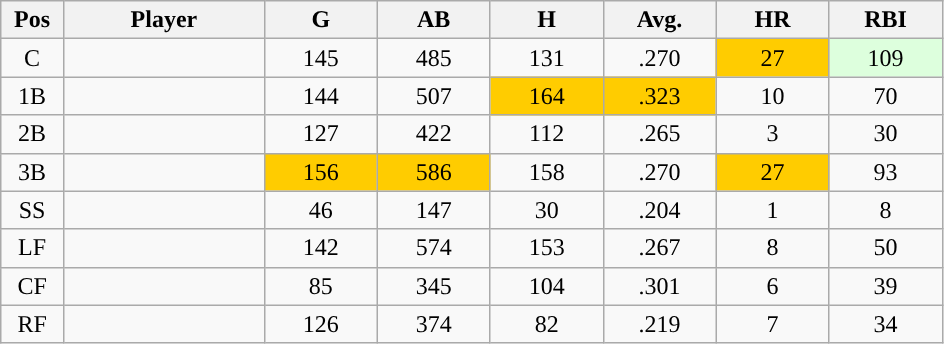<table class="wikitable sortable">
<tr>
<th bgcolor="#DDDDFF" width="5%">Pos</th>
<th bgcolor="#DDDDFF" width="16%">Player</th>
<th bgcolor="#DDDDFF" width="9%">G</th>
<th bgcolor="#DDDDFF" width="9%">AB</th>
<th bgcolor="#DDDDFF" width="9%">H</th>
<th bgcolor="#DDDDFF" width="9%">Avg.</th>
<th bgcolor="#DDDDFF" width="9%">HR</th>
<th bgcolor="#DDDDFF" width="9%">RBI</th>
</tr>
<tr align="center">
<td>C</td>
<td></td>
<td>145</td>
<td>485</td>
<td>131</td>
<td>.270</td>
<td style="background:#fc0;">27</td>
<td style="background:#DDFFDD;">109</td>
</tr>
<tr align="center">
<td>1B</td>
<td></td>
<td>144</td>
<td>507</td>
<td style="background:#fc0;">164</td>
<td style="background:#fc0;">.323</td>
<td>10</td>
<td>70</td>
</tr>
<tr align="center">
<td>2B</td>
<td></td>
<td>127</td>
<td>422</td>
<td>112</td>
<td>.265</td>
<td>3</td>
<td>30</td>
</tr>
<tr align="center">
<td>3B</td>
<td></td>
<td style="background:#fc0;">156</td>
<td style="background:#fc0;">586</td>
<td>158</td>
<td>.270</td>
<td style="background:#fc0;">27</td>
<td>93</td>
</tr>
<tr align="center">
<td>SS</td>
<td></td>
<td>46</td>
<td>147</td>
<td>30</td>
<td>.204</td>
<td>1</td>
<td>8</td>
</tr>
<tr align="center">
<td>LF</td>
<td></td>
<td>142</td>
<td>574</td>
<td>153</td>
<td>.267</td>
<td>8</td>
<td>50</td>
</tr>
<tr align="center">
<td>CF</td>
<td></td>
<td>85</td>
<td>345</td>
<td>104</td>
<td>.301</td>
<td>6</td>
<td>39</td>
</tr>
<tr align="center">
<td>RF</td>
<td></td>
<td>126</td>
<td>374</td>
<td>82</td>
<td>.219</td>
<td>7</td>
<td>34</td>
</tr>
</table>
